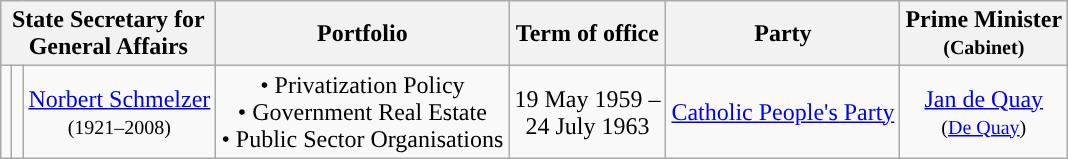<table class="wikitable" style="text-align:center">
<tr>
<th colspan=3>State Secretary for <br> General Affairs</th>
<th>Portfolio</th>
<th>Term of office</th>
<th>Party</th>
<th>Prime Minister <br> <small>(Cabinet)</small></th>
</tr>
<tr>
<td style="background:"></td>
<td></td>
<td><a href='#'>Norbert Schmelzer</a> <br> <small>(1921–2008)</small></td>
<td>• Privatization Policy <br> • Government Real Estate <br> • Public Sector Organisations</td>
<td>19 May 1959 – <br> 24 July 1963</td>
<td><a href='#'>Catholic People's Party</a></td>
<td><a href='#'>Jan de Quay</a> <br> <small>(<a href='#'>De Quay</a>)</small></td>
</tr>
</table>
